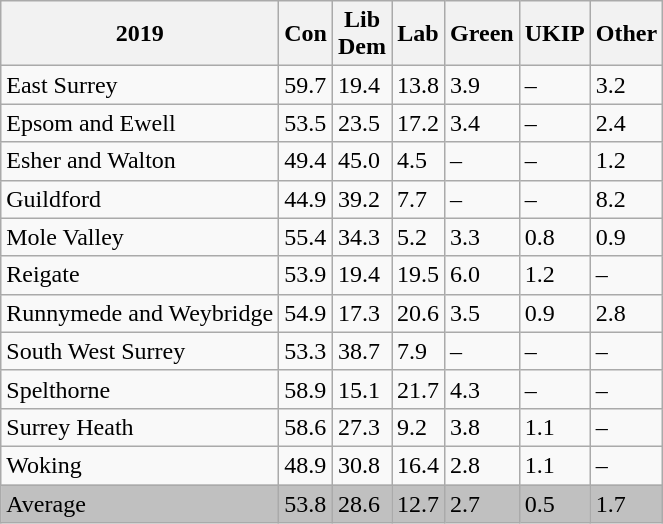<table class="wikitable">
<tr>
<th>2019</th>
<th>Con</th>
<th>Lib<br>Dem</th>
<th>Lab</th>
<th>Green</th>
<th>UKIP</th>
<th>Other</th>
</tr>
<tr>
<td>East Surrey</td>
<td>59.7</td>
<td>19.4</td>
<td>13.8</td>
<td>3.9</td>
<td>–</td>
<td>3.2</td>
</tr>
<tr>
<td>Epsom and Ewell</td>
<td>53.5</td>
<td>23.5</td>
<td>17.2</td>
<td>3.4</td>
<td>–</td>
<td>2.4</td>
</tr>
<tr>
<td>Esher and Walton</td>
<td>49.4</td>
<td>45.0</td>
<td>4.5</td>
<td>–</td>
<td>–</td>
<td>1.2</td>
</tr>
<tr>
<td>Guildford</td>
<td>44.9</td>
<td>39.2</td>
<td>7.7</td>
<td>–</td>
<td>–</td>
<td>8.2</td>
</tr>
<tr>
<td>Mole Valley</td>
<td>55.4</td>
<td>34.3</td>
<td>5.2</td>
<td>3.3</td>
<td>0.8</td>
<td>0.9</td>
</tr>
<tr>
<td>Reigate</td>
<td>53.9</td>
<td>19.4</td>
<td>19.5</td>
<td>6.0</td>
<td>1.2</td>
<td>–</td>
</tr>
<tr>
<td>Runnymede and Weybridge</td>
<td>54.9</td>
<td>17.3</td>
<td>20.6</td>
<td>3.5</td>
<td>0.9</td>
<td>2.8</td>
</tr>
<tr>
<td>South West Surrey</td>
<td>53.3</td>
<td>38.7</td>
<td>7.9</td>
<td>–</td>
<td>–</td>
<td>–</td>
</tr>
<tr>
<td>Spelthorne</td>
<td>58.9</td>
<td>15.1</td>
<td>21.7</td>
<td>4.3</td>
<td>–</td>
<td>–</td>
</tr>
<tr>
<td>Surrey Heath</td>
<td>58.6</td>
<td>27.3</td>
<td>9.2</td>
<td>3.8</td>
<td>1.1</td>
<td>–</td>
</tr>
<tr>
<td>Woking</td>
<td>48.9</td>
<td>30.8</td>
<td>16.4</td>
<td>2.8</td>
<td>1.1</td>
<td>–</td>
</tr>
<tr style="background: silver;">
<td>Average</td>
<td>53.8</td>
<td>28.6</td>
<td>12.7</td>
<td>2.7</td>
<td>0.5</td>
<td>1.7</td>
</tr>
</table>
